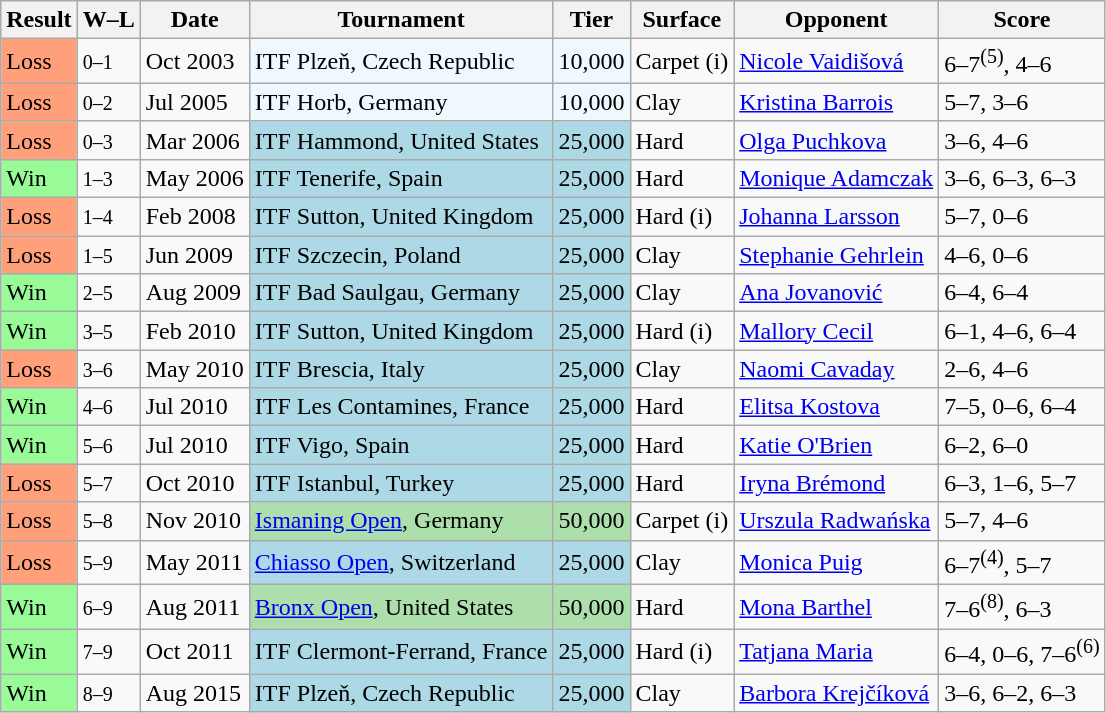<table class="sortable wikitable">
<tr>
<th>Result</th>
<th class="unsortable">W–L</th>
<th>Date</th>
<th>Tournament</th>
<th>Tier</th>
<th>Surface</th>
<th>Opponent</th>
<th class="unsortable">Score</th>
</tr>
<tr>
<td bgcolor="FFA07A">Loss</td>
<td><small>0–1</small></td>
<td>Oct 2003</td>
<td bgcolor="#f0f8ff">ITF Plzeň, Czech Republic</td>
<td bgcolor="#f0f8ff">10,000</td>
<td>Carpet (i)</td>
<td> <a href='#'>Nicole Vaidišová</a></td>
<td>6–7<sup>(5)</sup>, 4–6</td>
</tr>
<tr>
<td bgcolor="FFA07A">Loss</td>
<td><small>0–2</small></td>
<td>Jul 2005</td>
<td bgcolor="#f0f8ff">ITF Horb, Germany</td>
<td bgcolor="#f0f8ff">10,000</td>
<td>Clay</td>
<td> <a href='#'>Kristina Barrois</a></td>
<td>5–7, 3–6</td>
</tr>
<tr>
<td bgcolor="FFA07A">Loss</td>
<td><small>0–3</small></td>
<td>Mar 2006</td>
<td style="background:lightblue;">ITF Hammond, United States</td>
<td style="background:lightblue;">25,000</td>
<td>Hard</td>
<td> <a href='#'>Olga Puchkova</a></td>
<td>3–6, 4–6</td>
</tr>
<tr>
<td style="background:#98fb98;">Win</td>
<td><small>1–3</small></td>
<td>May 2006</td>
<td style="background:lightblue;">ITF Tenerife, Spain</td>
<td style="background:lightblue;">25,000</td>
<td>Hard</td>
<td> <a href='#'>Monique Adamczak</a></td>
<td>3–6, 6–3, 6–3</td>
</tr>
<tr>
<td bgcolor="FFA07A">Loss</td>
<td><small>1–4</small></td>
<td>Feb 2008</td>
<td style="background:lightblue;">ITF Sutton, United Kingdom</td>
<td style="background:lightblue;">25,000</td>
<td>Hard (i)</td>
<td> <a href='#'>Johanna Larsson</a></td>
<td>5–7, 0–6</td>
</tr>
<tr>
<td bgcolor="FFA07A">Loss</td>
<td><small>1–5</small></td>
<td>Jun 2009</td>
<td style="background:lightblue;">ITF Szczecin, Poland</td>
<td style="background:lightblue;">25,000</td>
<td>Clay</td>
<td> <a href='#'>Stephanie Gehrlein</a></td>
<td>4–6, 0–6</td>
</tr>
<tr>
<td bgcolor="98FB98">Win</td>
<td><small>2–5</small></td>
<td>Aug 2009</td>
<td style="background:lightblue;">ITF Bad Saulgau, Germany</td>
<td style="background:lightblue;">25,000</td>
<td>Clay</td>
<td> <a href='#'>Ana Jovanović</a></td>
<td>6–4, 6–4</td>
</tr>
<tr>
<td bgcolor="98FB98">Win</td>
<td><small>3–5</small></td>
<td>Feb 2010</td>
<td style="background:lightblue;">ITF Sutton, United Kingdom</td>
<td style="background:lightblue;">25,000</td>
<td>Hard (i)</td>
<td> <a href='#'>Mallory Cecil</a></td>
<td>6–1, 4–6, 6–4</td>
</tr>
<tr>
<td bgcolor="FFA07A">Loss</td>
<td><small>3–6</small></td>
<td>May 2010</td>
<td style="background:lightblue;">ITF Brescia, Italy</td>
<td style="background:lightblue;">25,000</td>
<td>Clay</td>
<td> <a href='#'>Naomi Cavaday</a></td>
<td>2–6, 4–6</td>
</tr>
<tr>
<td bgcolor="98FB98">Win</td>
<td><small>4–6</small></td>
<td>Jul 2010</td>
<td style="background:lightblue;">ITF Les Contamines, France</td>
<td style="background:lightblue;">25,000</td>
<td>Hard</td>
<td> <a href='#'>Elitsa Kostova</a></td>
<td>7–5, 0–6, 6–4</td>
</tr>
<tr>
<td bgcolor="98FB98">Win</td>
<td><small>5–6</small></td>
<td>Jul 2010</td>
<td style="background:lightblue;">ITF Vigo, Spain</td>
<td style="background:lightblue;">25,000</td>
<td>Hard</td>
<td> <a href='#'>Katie O'Brien</a></td>
<td>6–2, 6–0</td>
</tr>
<tr>
<td bgcolor="FFA07A">Loss</td>
<td><small>5–7</small></td>
<td>Oct 2010</td>
<td style="background:lightblue;">ITF Istanbul, Turkey</td>
<td style="background:lightblue;">25,000</td>
<td>Hard</td>
<td> <a href='#'>Iryna Brémond</a></td>
<td>6–3, 1–6, 5–7</td>
</tr>
<tr>
<td bgcolor="FFA07A">Loss</td>
<td><small>5–8</small></td>
<td>Nov 2010</td>
<td style="background:#addfad;"><a href='#'>Ismaning Open</a>, Germany</td>
<td style="background:#addfad;">50,000</td>
<td>Carpet (i)</td>
<td> <a href='#'>Urszula Radwańska</a></td>
<td>5–7, 4–6</td>
</tr>
<tr>
<td bgcolor="FFA07A">Loss</td>
<td><small>5–9</small></td>
<td>May 2011</td>
<td style="background:lightblue;"><a href='#'>Chiasso Open</a>, Switzerland</td>
<td style="background:lightblue;">25,000</td>
<td>Clay</td>
<td> <a href='#'>Monica Puig</a></td>
<td>6–7<sup>(4)</sup>, 5–7</td>
</tr>
<tr>
<td bgcolor="98FB98">Win</td>
<td><small>6–9</small></td>
<td>Aug 2011</td>
<td style="background:#addfad;"><a href='#'>Bronx Open</a>, United States</td>
<td style="background:#addfad;">50,000</td>
<td>Hard</td>
<td> <a href='#'>Mona Barthel</a></td>
<td>7–6<sup>(8)</sup>, 6–3</td>
</tr>
<tr>
<td bgcolor="98FB98">Win</td>
<td><small>7–9</small></td>
<td>Oct 2011</td>
<td style="background:lightblue;">ITF Clermont-Ferrand, France</td>
<td style="background:lightblue;">25,000</td>
<td>Hard (i)</td>
<td> <a href='#'>Tatjana Maria</a></td>
<td>6–4, 0–6, 7–6<sup>(6)</sup></td>
</tr>
<tr>
<td bgcolor="98FB98">Win</td>
<td><small>8–9</small></td>
<td>Aug 2015</td>
<td style="background:lightblue;">ITF Plzeň, Czech Republic</td>
<td style="background:lightblue;">25,000</td>
<td>Clay</td>
<td> <a href='#'>Barbora Krejčíková</a></td>
<td>3–6, 6–2, 6–3</td>
</tr>
</table>
